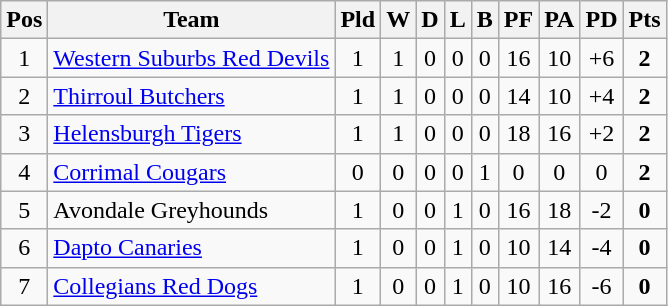<table class="wikitable">
<tr>
<th>Pos</th>
<th>Team</th>
<th>Pld</th>
<th>W</th>
<th>D</th>
<th>L</th>
<th>B</th>
<th>PF</th>
<th>PA</th>
<th>PD</th>
<th>Pts</th>
</tr>
<tr>
<td style="text-align:center;">1</td>
<td> <a href='#'>Western Suburbs Red Devils</a></td>
<td style="text-align:center;">1</td>
<td style="text-align:center;">1</td>
<td style="text-align:center;">0</td>
<td style="text-align:center;">0</td>
<td style="text-align:center;">0</td>
<td style="text-align:center;">16</td>
<td style="text-align:center;">10</td>
<td style="text-align:center;">+6</td>
<td style="text-align:center;"><strong>2</strong></td>
</tr>
<tr>
<td style="text-align:center;">2</td>
<td> <a href='#'>Thirroul Butchers</a></td>
<td style="text-align:center;">1</td>
<td style="text-align:center;">1</td>
<td style="text-align:center;">0</td>
<td style="text-align:center;">0</td>
<td style="text-align:center;">0</td>
<td style="text-align:center;">14</td>
<td style="text-align:center;">10</td>
<td style="text-align:center;">+4</td>
<td style="text-align:center;"><strong>2</strong></td>
</tr>
<tr>
<td style="text-align:center;">3</td>
<td> <a href='#'>Helensburgh Tigers</a></td>
<td style="text-align:center;">1</td>
<td style="text-align:center;">1</td>
<td style="text-align:center;">0</td>
<td style="text-align:center;">0</td>
<td style="text-align:center;">0</td>
<td style="text-align:center;">18</td>
<td style="text-align:center;">16</td>
<td style="text-align:center;">+2</td>
<td style="text-align:center;"><strong>2</strong></td>
</tr>
<tr>
<td style="text-align:center;">4</td>
<td> <a href='#'>Corrimal Cougars</a></td>
<td style="text-align:center;">0</td>
<td style="text-align:center;">0</td>
<td style="text-align:center;">0</td>
<td style="text-align:center;">0</td>
<td style="text-align:center;">1</td>
<td style="text-align:center;">0</td>
<td style="text-align:center;">0</td>
<td style="text-align:center;">0</td>
<td style="text-align:center;"><strong>2</strong></td>
</tr>
<tr>
<td style="text-align:center;">5</td>
<td> Avondale Greyhounds</td>
<td style="text-align:center;">1</td>
<td style="text-align:center;">0</td>
<td style="text-align:center;">0</td>
<td style="text-align:center;">1</td>
<td style="text-align:center;">0</td>
<td style="text-align:center;">16</td>
<td style="text-align:center;">18</td>
<td style="text-align:center;">-2</td>
<td style="text-align:center;"><strong>0</strong></td>
</tr>
<tr>
<td style="text-align:center;">6</td>
<td> <a href='#'>Dapto Canaries</a></td>
<td style="text-align:center;">1</td>
<td style="text-align:center;">0</td>
<td style="text-align:center;">0</td>
<td style="text-align:center;">1</td>
<td style="text-align:center;">0</td>
<td style="text-align:center;">10</td>
<td style="text-align:center;">14</td>
<td style="text-align:center;">-4</td>
<td style="text-align:center;"><strong>0</strong></td>
</tr>
<tr>
<td style="text-align:center;">7</td>
<td> <a href='#'>Collegians Red Dogs</a></td>
<td style="text-align:center;">1</td>
<td style="text-align:center;">0</td>
<td style="text-align:center;">0</td>
<td style="text-align:center;">1</td>
<td style="text-align:center;">0</td>
<td style="text-align:center;">10</td>
<td style="text-align:center;">16</td>
<td style="text-align:center;">-6</td>
<td style="text-align:center;"><strong>0</strong></td>
</tr>
</table>
